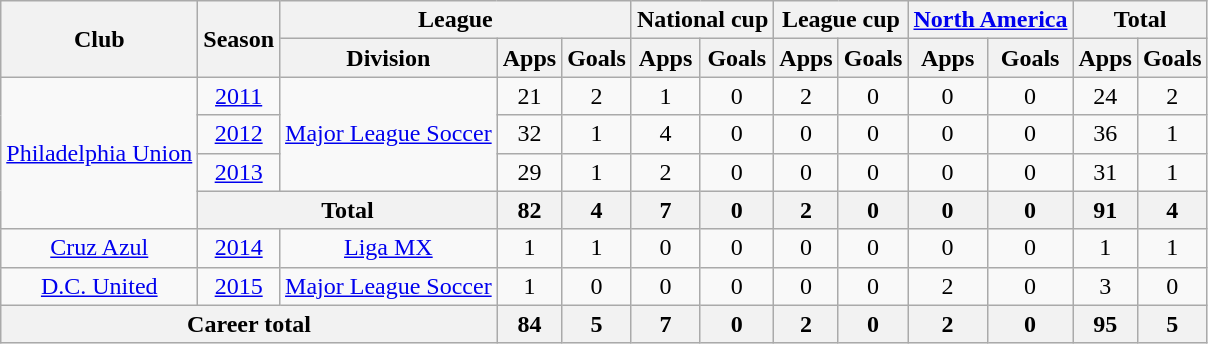<table class="wikitable" style="text-align:center">
<tr>
<th rowspan="2">Club</th>
<th rowspan="2">Season</th>
<th colspan="3">League</th>
<th colspan="2">National cup</th>
<th colspan="2">League cup</th>
<th colspan="2"><a href='#'>North America</a></th>
<th colspan="2">Total</th>
</tr>
<tr>
<th>Division</th>
<th>Apps</th>
<th>Goals</th>
<th>Apps</th>
<th>Goals</th>
<th>Apps</th>
<th>Goals</th>
<th>Apps</th>
<th>Goals</th>
<th>Apps</th>
<th>Goals</th>
</tr>
<tr>
<td rowspan="4"><a href='#'>Philadelphia Union</a></td>
<td><a href='#'>2011</a></td>
<td rowspan="3"><a href='#'>Major League Soccer</a></td>
<td>21</td>
<td>2</td>
<td>1</td>
<td>0</td>
<td>2</td>
<td>0</td>
<td>0</td>
<td>0</td>
<td>24</td>
<td>2</td>
</tr>
<tr>
<td><a href='#'>2012</a></td>
<td>32</td>
<td>1</td>
<td>4</td>
<td>0</td>
<td>0</td>
<td>0</td>
<td>0</td>
<td>0</td>
<td>36</td>
<td>1</td>
</tr>
<tr>
<td><a href='#'>2013</a></td>
<td>29</td>
<td>1</td>
<td>2</td>
<td>0</td>
<td>0</td>
<td>0</td>
<td>0</td>
<td>0</td>
<td>31</td>
<td>1</td>
</tr>
<tr>
<th colspan="2">Total</th>
<th>82</th>
<th>4</th>
<th>7</th>
<th>0</th>
<th>2</th>
<th>0</th>
<th>0</th>
<th>0</th>
<th>91</th>
<th>4</th>
</tr>
<tr>
<td><a href='#'>Cruz Azul</a></td>
<td><a href='#'>2014</a></td>
<td><a href='#'>Liga MX</a></td>
<td>1</td>
<td>1</td>
<td>0</td>
<td>0</td>
<td>0</td>
<td>0</td>
<td>0</td>
<td>0</td>
<td>1</td>
<td>1</td>
</tr>
<tr>
<td><a href='#'>D.C. United</a></td>
<td><a href='#'>2015</a></td>
<td><a href='#'>Major League Soccer</a></td>
<td>1</td>
<td>0</td>
<td>0</td>
<td>0</td>
<td>0</td>
<td>0</td>
<td>2</td>
<td>0</td>
<td>3</td>
<td>0</td>
</tr>
<tr>
<th colspan="3">Career total</th>
<th>84</th>
<th>5</th>
<th>7</th>
<th>0</th>
<th>2</th>
<th>0</th>
<th>2</th>
<th>0</th>
<th>95</th>
<th>5</th>
</tr>
</table>
